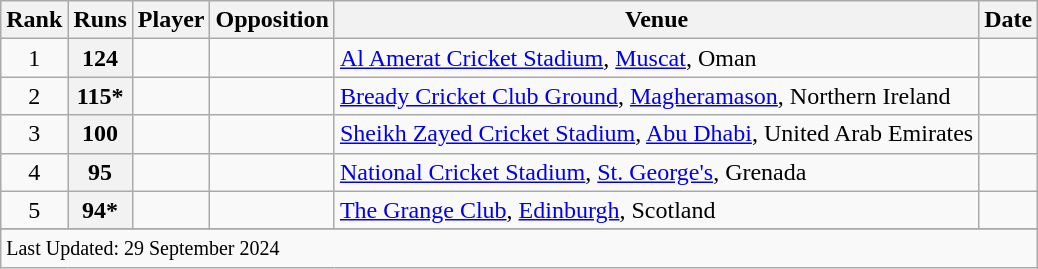<table class="wikitable sortable">
<tr>
<th scope=col>Rank</th>
<th scope=col>Runs</th>
<th scope=col>Player</th>
<th scope=col>Opposition</th>
<th scope=col>Venue</th>
<th scope=col>Date</th>
</tr>
<tr>
<td align=center>1</td>
<th scope=row style=text-align:center;>124</th>
<td></td>
<td></td>
<td><a href='#'>Al Amerat Cricket Stadium</a>, <a href='#'>Muscat</a>, Oman</td>
<td></td>
</tr>
<tr>
<td align=center>2</td>
<th scope=row style=text-align:center;>115*</th>
<td></td>
<td></td>
<td><a href='#'>Bready Cricket Club Ground</a>, <a href='#'>Magheramason</a>, Northern Ireland</td>
<td></td>
</tr>
<tr>
<td align=center>3</td>
<th scope=row style=text-align:center;>100</th>
<td></td>
<td></td>
<td><a href='#'>Sheikh Zayed Cricket Stadium</a>, <a href='#'>Abu Dhabi</a>, United Arab Emirates</td>
<td></td>
</tr>
<tr>
<td align=center>4</td>
<th scope=row style=text-align:center;>95</th>
<td></td>
<td></td>
<td><a href='#'>National Cricket Stadium</a>, <a href='#'>St. George's</a>, Grenada</td>
<td></td>
</tr>
<tr>
<td align=center>5</td>
<th scope=row style=text-align:center;>94*</th>
<td></td>
<td></td>
<td><a href='#'>The Grange Club</a>, <a href='#'>Edinburgh</a>, Scotland</td>
<td></td>
</tr>
<tr>
</tr>
<tr class=sortbottom>
<td colspan=6><small>Last Updated: 29 September 2024</small></td>
</tr>
</table>
